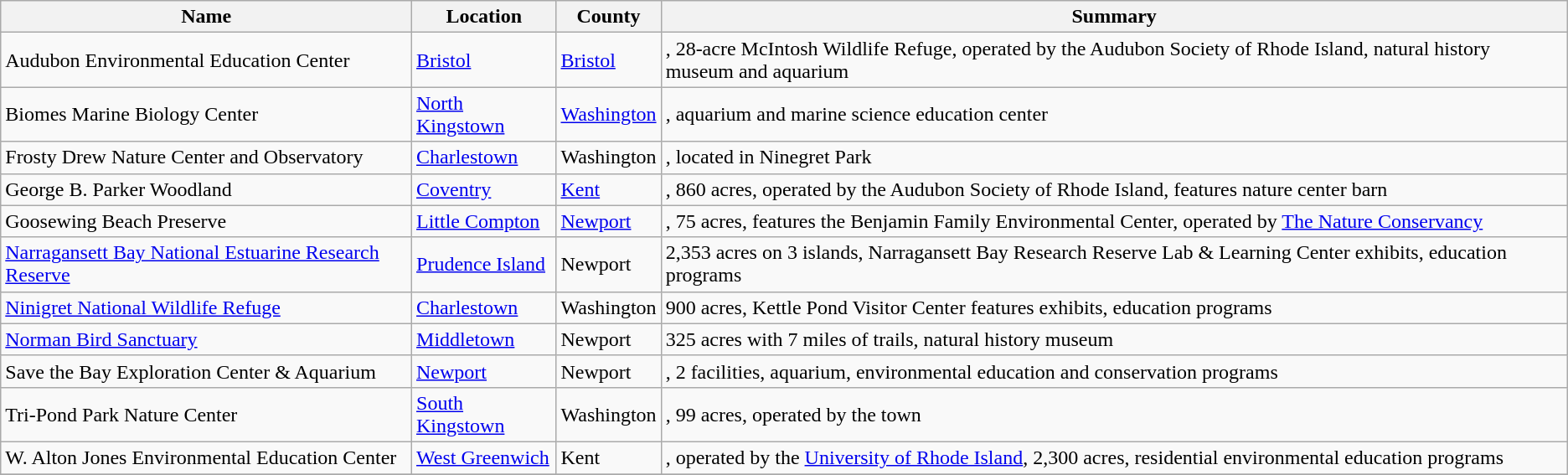<table class="wikitable sortable">
<tr>
<th>Name</th>
<th>Location</th>
<th>County</th>
<th>Summary</th>
</tr>
<tr>
<td>Audubon Environmental Education Center</td>
<td><a href='#'>Bristol</a></td>
<td><a href='#'>Bristol</a></td>
<td>, 28-acre McIntosh Wildlife Refuge, operated by the Audubon Society of Rhode Island, natural history museum and aquarium</td>
</tr>
<tr>
<td>Biomes Marine Biology Center</td>
<td><a href='#'>North Kingstown</a></td>
<td><a href='#'>Washington</a></td>
<td>, aquarium and marine science education center</td>
</tr>
<tr>
<td>Frosty Drew Nature Center and Observatory</td>
<td><a href='#'>Charlestown</a></td>
<td>Washington</td>
<td>, located in Ninegret Park</td>
</tr>
<tr>
<td>George B. Parker Woodland</td>
<td><a href='#'>Coventry</a></td>
<td><a href='#'>Kent</a></td>
<td>, 860 acres, operated by the Audubon Society of Rhode Island, features nature center barn</td>
</tr>
<tr>
<td>Goosewing Beach Preserve</td>
<td><a href='#'>Little Compton</a></td>
<td><a href='#'>Newport</a></td>
<td>, 75 acres, features the Benjamin Family Environmental Center, operated by <a href='#'>The Nature Conservancy</a></td>
</tr>
<tr>
<td><a href='#'>Narragansett Bay National Estuarine Research Reserve</a></td>
<td><a href='#'>Prudence Island</a></td>
<td>Newport</td>
<td>2,353 acres on 3 islands, Narragansett Bay Research Reserve Lab & Learning Center exhibits, education programs</td>
</tr>
<tr>
<td><a href='#'>Ninigret National Wildlife Refuge</a></td>
<td><a href='#'>Charlestown</a></td>
<td>Washington</td>
<td>900 acres, Kettle Pond Visitor Center features exhibits, education programs</td>
</tr>
<tr>
<td><a href='#'>Norman Bird Sanctuary</a></td>
<td><a href='#'>Middletown</a></td>
<td>Newport</td>
<td>325 acres with 7 miles of trails, natural history museum</td>
</tr>
<tr>
<td>Save the Bay Exploration Center & Aquarium</td>
<td><a href='#'>Newport</a></td>
<td>Newport</td>
<td>, 2 facilities, aquarium, environmental education and conservation programs</td>
</tr>
<tr>
<td>Tri-Pond Park Nature Center</td>
<td><a href='#'>South Kingstown</a></td>
<td>Washington</td>
<td>, 99 acres, operated by the town</td>
</tr>
<tr>
<td>W. Alton Jones Environmental Education Center</td>
<td><a href='#'>West Greenwich</a></td>
<td>Kent</td>
<td>, operated by the <a href='#'>University of Rhode Island</a>, 2,300 acres, residential environmental education programs</td>
</tr>
<tr>
</tr>
</table>
